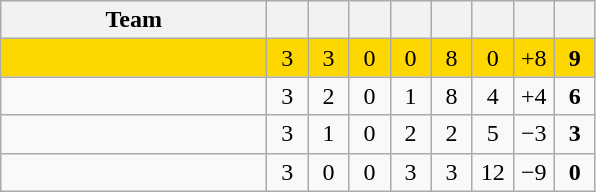<table class="wikitable" style="text-align:center;">
<tr>
<th width=170>Team</th>
<th width=20></th>
<th width=20></th>
<th width=20></th>
<th width=20></th>
<th width=20></th>
<th width=20></th>
<th width=20></th>
<th width=20></th>
</tr>
<tr bgcolor=gold>
<td align="left"></td>
<td>3</td>
<td>3</td>
<td>0</td>
<td>0</td>
<td>8</td>
<td>0</td>
<td>+8</td>
<td><strong>9</strong></td>
</tr>
<tr>
<td align="left"></td>
<td>3</td>
<td>2</td>
<td>0</td>
<td>1</td>
<td>8</td>
<td>4</td>
<td>+4</td>
<td><strong>6</strong></td>
</tr>
<tr>
<td align="left"></td>
<td>3</td>
<td>1</td>
<td>0</td>
<td>2</td>
<td>2</td>
<td>5</td>
<td>−3</td>
<td><strong>3</strong></td>
</tr>
<tr>
<td align="left"></td>
<td>3</td>
<td>0</td>
<td>0</td>
<td>3</td>
<td>3</td>
<td>12</td>
<td>−9</td>
<td><strong>0</strong></td>
</tr>
</table>
